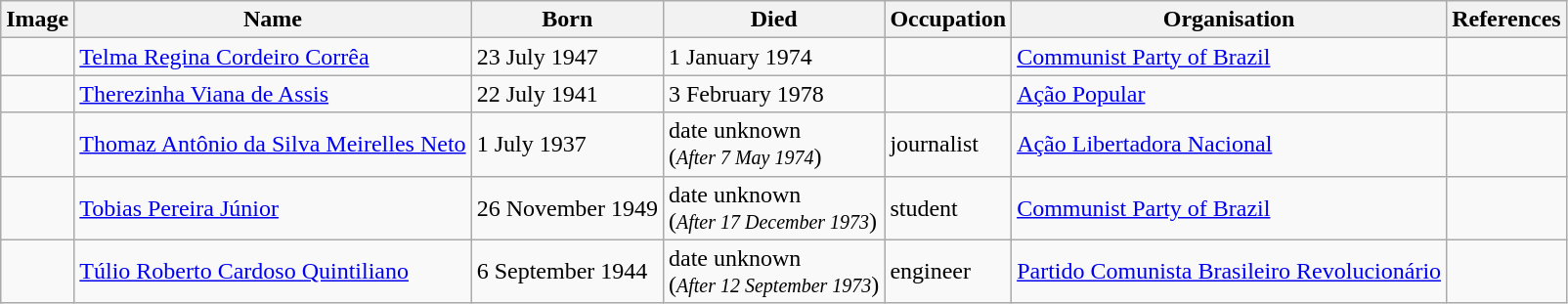<table class='wikitable sortable'>
<tr>
<th>Image</th>
<th>Name</th>
<th>Born</th>
<th>Died</th>
<th>Occupation</th>
<th>Organisation</th>
<th>References</th>
</tr>
<tr>
<td></td>
<td><a href='#'>Telma Regina Cordeiro Corrêa</a></td>
<td>23 July 1947</td>
<td>1 January 1974</td>
<td></td>
<td><a href='#'>Communist Party of Brazil</a></td>
<td></td>
</tr>
<tr>
<td></td>
<td><a href='#'>Therezinha Viana de Assis</a></td>
<td>22 July 1941</td>
<td>3 February 1978</td>
<td></td>
<td><a href='#'>Ação Popular</a></td>
<td></td>
</tr>
<tr>
<td></td>
<td><a href='#'>Thomaz Antônio da Silva Meirelles Neto</a></td>
<td>1 July 1937</td>
<td>date unknown<br>(<small><em>After 7 May 1974</em></small>)</td>
<td>journalist</td>
<td><a href='#'>Ação Libertadora Nacional</a></td>
<td></td>
</tr>
<tr>
<td></td>
<td><a href='#'>Tobias Pereira Júnior</a></td>
<td>26 November 1949</td>
<td>date unknown<br>(<small><em>After 17 December 1973</em></small>)</td>
<td>student</td>
<td><a href='#'>Communist Party of Brazil</a></td>
<td></td>
</tr>
<tr>
<td></td>
<td><a href='#'>Túlio Roberto Cardoso Quintiliano</a></td>
<td>6 September 1944</td>
<td>date unknown<br>(<small><em>After 12 September 1973</em></small>)</td>
<td>engineer</td>
<td><a href='#'>Partido Comunista Brasileiro Revolucionário</a></td>
<td></td>
</tr>
</table>
